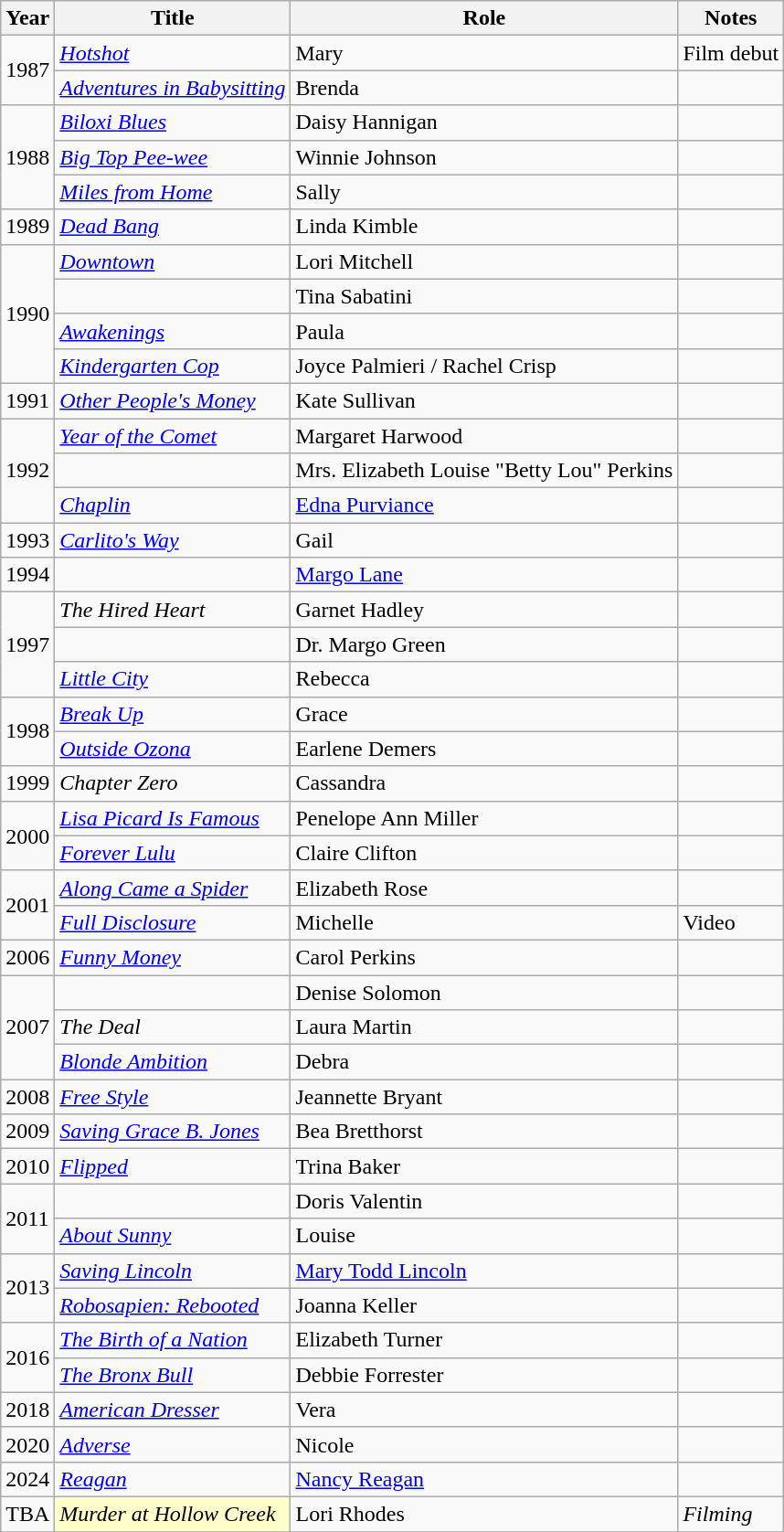<table class="wikitable sortable">
<tr>
<th>Year</th>
<th>Title</th>
<th>Role</th>
<th class="unsortable">Notes</th>
</tr>
<tr>
<td rowspan="2">1987</td>
<td><em><a href='#'>Hotshot</a></em></td>
<td>Mary</td>
<td>Film debut</td>
</tr>
<tr>
<td><em><a href='#'>Adventures in Babysitting</a></em></td>
<td>Brenda</td>
<td></td>
</tr>
<tr>
<td rowspan="3">1988</td>
<td><em><a href='#'>Biloxi Blues</a></em></td>
<td>Daisy Hannigan</td>
<td></td>
</tr>
<tr>
<td><em><a href='#'>Big Top Pee-wee</a></em></td>
<td>Winnie Johnson</td>
<td></td>
</tr>
<tr>
<td><em><a href='#'>Miles from Home</a></em></td>
<td>Sally</td>
<td></td>
</tr>
<tr>
<td>1989</td>
<td><em><a href='#'>Dead Bang</a></em></td>
<td>Linda Kimble</td>
<td></td>
</tr>
<tr>
<td rowspan="4">1990</td>
<td><em><a href='#'>Downtown</a></em></td>
<td>Lori Mitchell</td>
<td></td>
</tr>
<tr>
<td><em></em></td>
<td>Tina Sabatini</td>
<td></td>
</tr>
<tr>
<td><em><a href='#'>Awakenings</a></em></td>
<td>Paula</td>
<td></td>
</tr>
<tr>
<td><em><a href='#'>Kindergarten Cop</a></em></td>
<td>Joyce Palmieri / Rachel Crisp</td>
<td></td>
</tr>
<tr>
<td>1991</td>
<td><em><a href='#'>Other People's Money</a></em></td>
<td>Kate Sullivan</td>
<td></td>
</tr>
<tr>
<td rowspan="3">1992</td>
<td><em><a href='#'>Year of the Comet</a></em></td>
<td>Margaret Harwood</td>
<td></td>
</tr>
<tr>
<td><em></em></td>
<td>Mrs. Elizabeth Louise "Betty Lou" Perkins</td>
<td></td>
</tr>
<tr>
<td><em><a href='#'>Chaplin</a></em></td>
<td><a href='#'>Edna Purviance</a></td>
<td></td>
</tr>
<tr>
<td>1993</td>
<td><em><a href='#'>Carlito's Way</a></em></td>
<td>Gail</td>
<td></td>
</tr>
<tr>
<td>1994</td>
<td><em></em></td>
<td><a href='#'>Margo Lane</a></td>
<td></td>
</tr>
<tr>
<td rowspan="3">1997</td>
<td><em>The Hired Heart</em></td>
<td>Garnet Hadley</td>
<td></td>
</tr>
<tr>
<td><em></em></td>
<td>Dr. Margo Green</td>
<td></td>
</tr>
<tr>
<td><em><a href='#'>Little City</a></em></td>
<td>Rebecca</td>
<td></td>
</tr>
<tr>
<td rowspan="2">1998</td>
<td><em><a href='#'>Break Up</a></em></td>
<td>Grace</td>
<td></td>
</tr>
<tr>
<td><em><a href='#'>Outside Ozona</a></em></td>
<td>Earlene Demers</td>
<td></td>
</tr>
<tr>
<td>1999</td>
<td><em>Chapter Zero</em></td>
<td>Cassandra</td>
<td></td>
</tr>
<tr>
<td rowspan="2">2000</td>
<td><em><a href='#'>Lisa Picard Is Famous</a></em></td>
<td>Penelope Ann Miller</td>
<td></td>
</tr>
<tr>
<td><em><a href='#'>Forever Lulu</a></em></td>
<td>Claire Clifton</td>
<td></td>
</tr>
<tr>
<td rowspan="2">2001</td>
<td><em><a href='#'>Along Came a Spider</a></em></td>
<td>Elizabeth Rose</td>
<td></td>
</tr>
<tr>
<td><em><a href='#'>Full Disclosure</a></em></td>
<td>Michelle</td>
<td>Video</td>
</tr>
<tr>
<td>2006</td>
<td><em><a href='#'>Funny Money</a></em></td>
<td>Carol Perkins</td>
<td></td>
</tr>
<tr>
<td rowspan="3">2007</td>
<td><em></em></td>
<td>Denise Solomon</td>
<td></td>
</tr>
<tr>
<td><em>The Deal</em></td>
<td>Laura Martin</td>
<td></td>
</tr>
<tr>
<td><em><a href='#'>Blonde Ambition</a></em></td>
<td>Debra</td>
<td></td>
</tr>
<tr>
<td>2008</td>
<td><em><a href='#'>Free Style</a></em></td>
<td>Jeannette Bryant</td>
<td></td>
</tr>
<tr>
<td>2009</td>
<td><em><a href='#'>Saving Grace B. Jones</a></em></td>
<td>Bea Bretthorst</td>
<td></td>
</tr>
<tr>
<td>2010</td>
<td><em><a href='#'>Flipped</a></em></td>
<td>Trina Baker</td>
<td></td>
</tr>
<tr>
<td rowspan="2">2011</td>
<td><em></em></td>
<td>Doris Valentin</td>
<td></td>
</tr>
<tr>
<td><em><a href='#'>About Sunny</a></em></td>
<td>Louise</td>
<td></td>
</tr>
<tr>
<td rowspan="2">2013</td>
<td><em><a href='#'>Saving Lincoln</a></em></td>
<td><a href='#'>Mary Todd Lincoln</a></td>
<td></td>
</tr>
<tr>
<td><em><a href='#'>Robosapien: Rebooted</a></em></td>
<td>Joanna Keller</td>
<td></td>
</tr>
<tr>
<td rowspan="2">2016</td>
<td><em><a href='#'>The Birth of a Nation</a></em></td>
<td>Elizabeth Turner</td>
<td></td>
</tr>
<tr>
<td><em><a href='#'>The Bronx Bull</a></em></td>
<td>Debbie Forrester</td>
<td></td>
</tr>
<tr>
<td>2018</td>
<td><em><a href='#'>American Dresser</a></em></td>
<td>Vera</td>
<td></td>
</tr>
<tr>
<td>2020</td>
<td><em><a href='#'>Adverse</a></em></td>
<td>Nicole</td>
<td></td>
</tr>
<tr>
<td>2024</td>
<td><em><a href='#'>Reagan</a></em></td>
<td><a href='#'>Nancy Reagan</a></td>
<td></td>
</tr>
<tr>
<td>TBA</td>
<td style="background:#FFFFCC;"><em>Murder at Hollow Creek</em></td>
<td>Lori Rhodes</td>
<td><em>Filming</em></td>
</tr>
<tr>
</tr>
</table>
